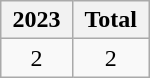<table class="wikitable" style="text-align:center;width:100px;">
<tr>
<th>2023</th>
<th>Total</th>
</tr>
<tr>
<td>2</td>
<td>2</td>
</tr>
</table>
